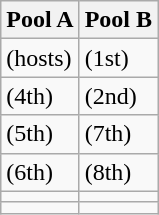<table class="wikitable">
<tr>
<th width=50%>Pool A</th>
<th width=50%>Pool B</th>
</tr>
<tr>
<td> (hosts)</td>
<td> (1st)</td>
</tr>
<tr>
<td> (4th)</td>
<td> (2nd)</td>
</tr>
<tr>
<td> (5th)</td>
<td> (7th)</td>
</tr>
<tr>
<td> (6th)</td>
<td> (8th)</td>
</tr>
<tr>
<td></td>
<td></td>
</tr>
<tr>
<td></td>
<td></td>
</tr>
</table>
